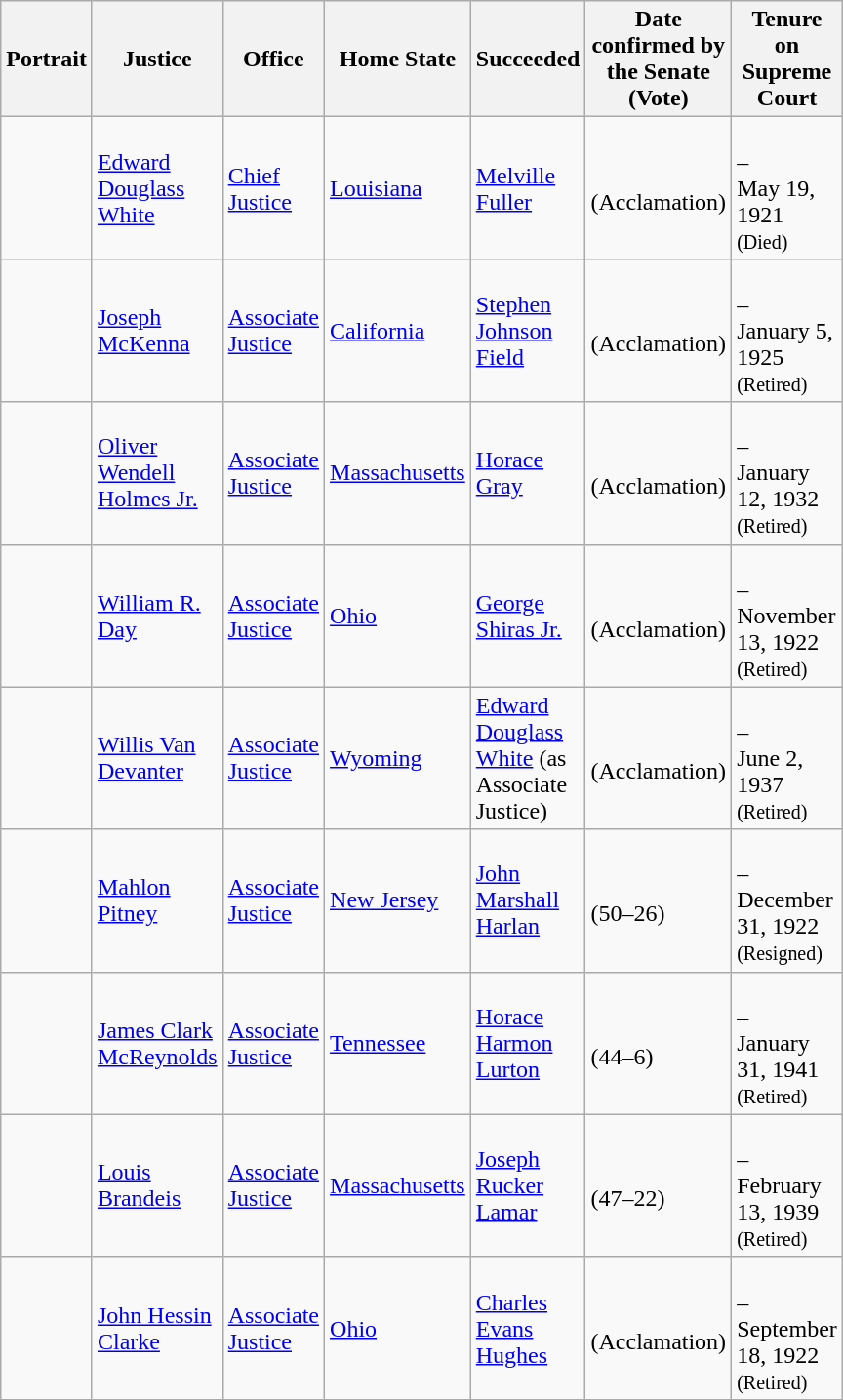<table class="wikitable sortable">
<tr>
<th scope="col" style="width: 10px;">Portrait</th>
<th scope="col" style="width: 10px;">Justice</th>
<th scope="col" style="width: 10px;">Office</th>
<th scope="col" style="width: 10px;">Home State</th>
<th scope="col" style="width: 10px;">Succeeded</th>
<th scope="col" style="width: 10px;">Date confirmed by the Senate<br>(Vote)</th>
<th scope="col" style="width: 10px;">Tenure on Supreme Court</th>
</tr>
<tr>
<td></td>
<td><a href='#'>Edward Douglass White</a></td>
<td><a href='#'>Chief Justice</a></td>
<td><a href='#'>Louisiana</a></td>
<td><a href='#'>Melville Fuller</a></td>
<td><br>(Acclamation)</td>
<td><br>–<br>May 19, 1921<br><small>(Died)</small></td>
</tr>
<tr>
<td></td>
<td><a href='#'>Joseph McKenna</a></td>
<td><a href='#'>Associate Justice</a></td>
<td><a href='#'>California</a></td>
<td><a href='#'>Stephen Johnson Field</a></td>
<td><br>(Acclamation)</td>
<td><br>–<br>January 5, 1925<br><small>(Retired)</small></td>
</tr>
<tr>
<td></td>
<td><a href='#'>Oliver Wendell Holmes Jr.</a></td>
<td><a href='#'>Associate Justice</a></td>
<td><a href='#'>Massachusetts</a></td>
<td><a href='#'>Horace Gray</a></td>
<td><br>(Acclamation)</td>
<td><br>–<br>January 12, 1932<br><small>(Retired)</small></td>
</tr>
<tr>
<td></td>
<td><a href='#'>William R. Day</a></td>
<td><a href='#'>Associate Justice</a></td>
<td><a href='#'>Ohio</a></td>
<td><a href='#'>George Shiras Jr.</a></td>
<td><br>(Acclamation)</td>
<td><br>–<br>November 13, 1922<br><small>(Retired)</small></td>
</tr>
<tr>
<td></td>
<td><a href='#'>Willis Van Devanter</a></td>
<td><a href='#'>Associate Justice</a></td>
<td><a href='#'>Wyoming</a></td>
<td><a href='#'>Edward Douglass White</a> (as Associate Justice)</td>
<td><br>(Acclamation)</td>
<td><br>–<br>June 2, 1937<br><small>(Retired)</small></td>
</tr>
<tr>
<td></td>
<td><a href='#'>Mahlon Pitney</a></td>
<td><a href='#'>Associate Justice</a></td>
<td><a href='#'>New Jersey</a></td>
<td><a href='#'>John Marshall Harlan</a></td>
<td><br>(50–26)</td>
<td><br>–<br>December 31, 1922<br><small>(Resigned)</small></td>
</tr>
<tr>
<td></td>
<td><a href='#'>James Clark McReynolds</a></td>
<td><a href='#'>Associate Justice</a></td>
<td><a href='#'>Tennessee</a></td>
<td><a href='#'>Horace Harmon Lurton</a></td>
<td><br>(44–6)</td>
<td><br>–<br>January 31, 1941<br><small>(Retired)</small></td>
</tr>
<tr>
<td></td>
<td><a href='#'>Louis Brandeis</a></td>
<td><a href='#'>Associate Justice</a></td>
<td><a href='#'>Massachusetts</a></td>
<td><a href='#'>Joseph Rucker Lamar</a></td>
<td><br>(47–22)</td>
<td><br>–<br>February 13, 1939<br><small>(Retired)</small></td>
</tr>
<tr>
<td></td>
<td><a href='#'>John Hessin Clarke</a></td>
<td><a href='#'>Associate Justice</a></td>
<td><a href='#'>Ohio</a></td>
<td><a href='#'>Charles Evans Hughes</a></td>
<td><br>(Acclamation)</td>
<td><br>–<br>September 18, 1922<br><small>(Retired)</small></td>
</tr>
<tr>
</tr>
</table>
